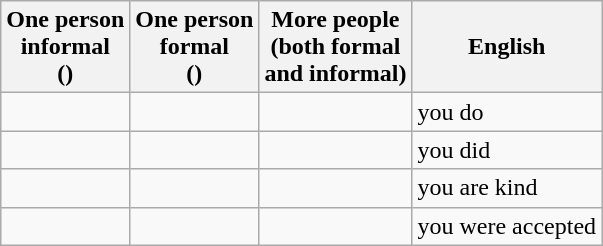<table class=wikitable>
<tr>
<th>One person<br>informal<br>()</th>
<th>One person<br>formal<br>()</th>
<th>More people<br>(both formal<br>and informal)</th>
<th>English</th>
</tr>
<tr>
<td></td>
<td></td>
<td></td>
<td>you do</td>
</tr>
<tr>
<td></td>
<td></td>
<td></td>
<td>you did</td>
</tr>
<tr>
<td></td>
<td></td>
<td></td>
<td>you are kind</td>
</tr>
<tr>
<td></td>
<td></td>
<td></td>
<td>you were accepted</td>
</tr>
</table>
